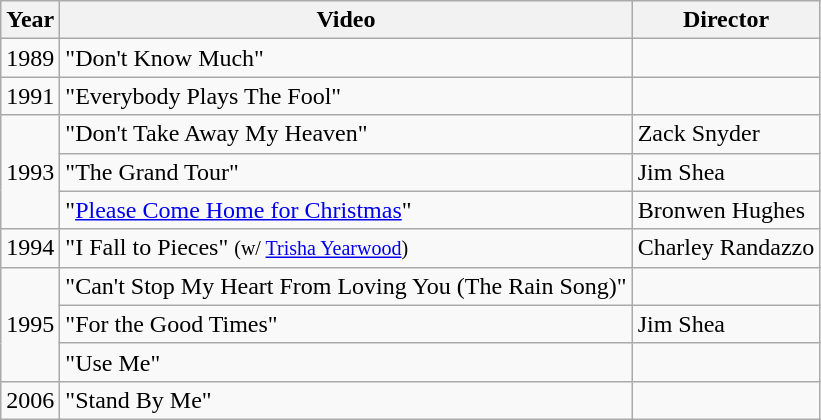<table class=wikitable>
<tr>
<th>Year</th>
<th>Video</th>
<th>Director</th>
</tr>
<tr>
<td>1989</td>
<td>"Don't Know Much"</td>
<td></td>
</tr>
<tr>
<td>1991</td>
<td>"Everybody Plays The Fool"</td>
<td></td>
</tr>
<tr>
<td rowspan=3>1993</td>
<td>"Don't Take Away My Heaven"</td>
<td>Zack Snyder</td>
</tr>
<tr>
<td>"The Grand Tour"</td>
<td>Jim Shea</td>
</tr>
<tr>
<td>"<a href='#'>Please Come Home for Christmas</a>"</td>
<td>Bronwen Hughes</td>
</tr>
<tr>
<td>1994</td>
<td>"I Fall to Pieces" <small>(w/ <a href='#'>Trisha Yearwood</a>)</small></td>
<td>Charley Randazzo</td>
</tr>
<tr>
<td rowspan="3">1995</td>
<td>"Can't Stop My Heart From Loving You (The Rain Song)"</td>
<td></td>
</tr>
<tr>
<td>"For the Good Times"</td>
<td>Jim Shea</td>
</tr>
<tr>
<td>"Use Me"</td>
<td></td>
</tr>
<tr>
<td>2006</td>
<td>"Stand By Me"</td>
<td></td>
</tr>
</table>
